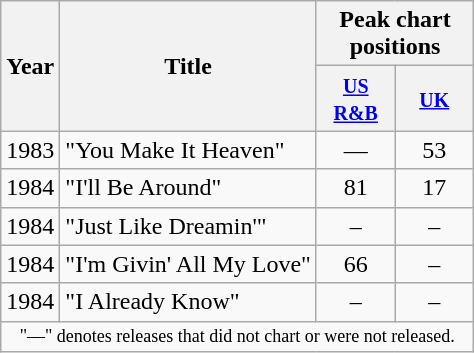<table class="wikitable">
<tr>
<th scope="col" rowspan="2">Year</th>
<th scope="col" rowspan="2">Title</th>
<th scope="col" colspan="3">Peak chart positions</th>
</tr>
<tr>
<th style="width:45px;"><small><a href='#'>US R&B</a></small></th>
<th style="width:45px;"><small><a href='#'>UK</a></small></th>
</tr>
<tr>
<td rowspan="1">1983</td>
<td>"You Make It Heaven"</td>
<td align=center>—</td>
<td align=center>53</td>
</tr>
<tr>
<td rowspan="1">1984</td>
<td>"I'll Be Around"</td>
<td align=center>81</td>
<td align=center>17</td>
</tr>
<tr>
<td rowspan="1">1984</td>
<td>"Just Like Dreamin'"</td>
<td align=center>–</td>
<td align=center>–</td>
</tr>
<tr>
<td rowspan="1">1984</td>
<td>"I'm Givin' All My Love"</td>
<td align=center>66</td>
<td align=center>–</td>
</tr>
<tr>
<td rowspan="1">1984</td>
<td>"I Already Know"</td>
<td align=center>–</td>
<td align=center>–</td>
</tr>
<tr>
<td colspan="4" style="text-align:center; font-size:9pt;">"—" denotes releases that did not chart or were not released.</td>
</tr>
</table>
